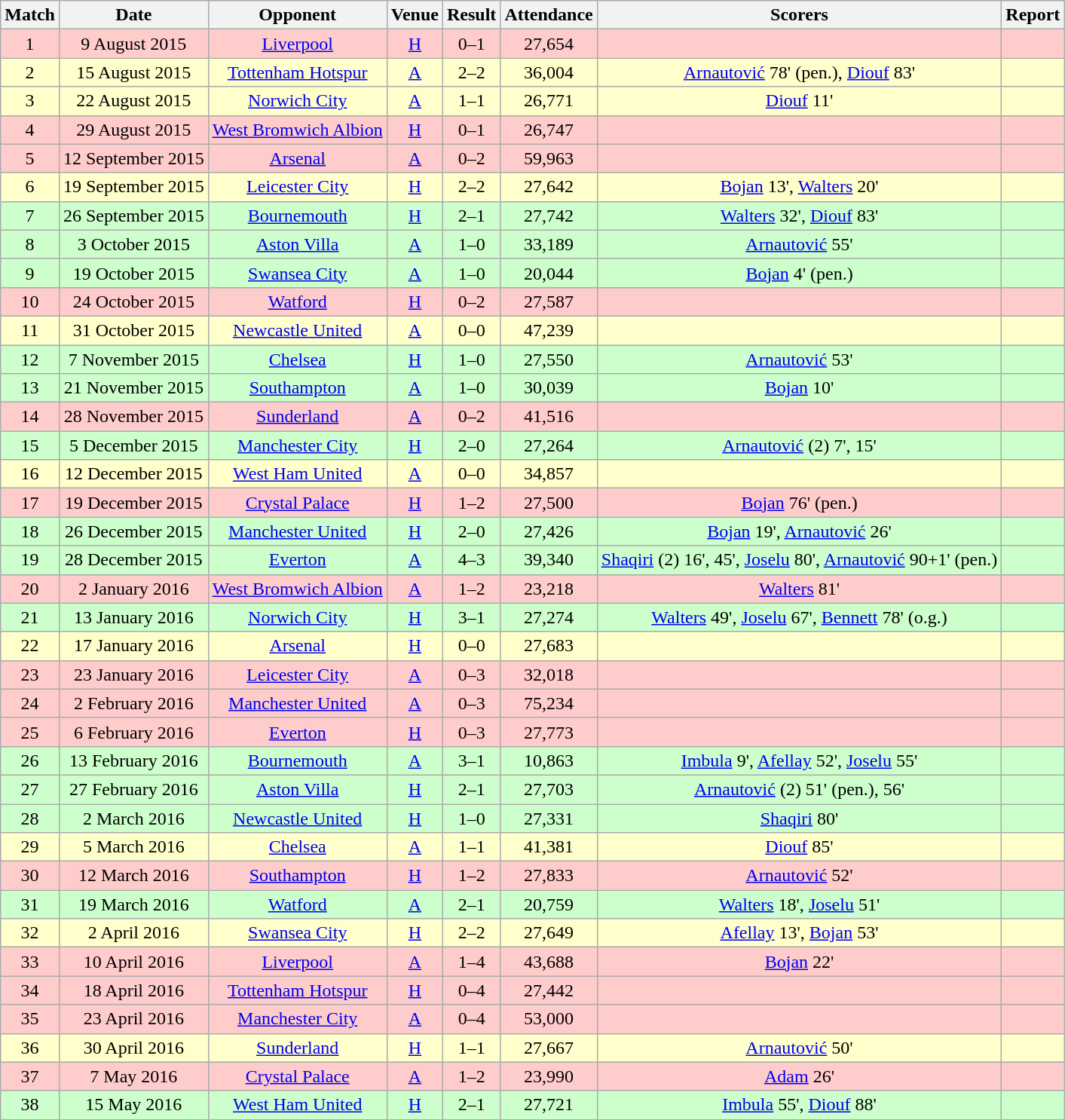<table class="wikitable" style="font-size:100%; text-align:center">
<tr>
<th>Match</th>
<th>Date</th>
<th>Opponent</th>
<th>Venue</th>
<th>Result</th>
<th>Attendance</th>
<th>Scorers</th>
<th>Report</th>
</tr>
<tr style="background: #FFCCCC;">
<td>1</td>
<td>9 August 2015</td>
<td><a href='#'>Liverpool</a></td>
<td><a href='#'>H</a></td>
<td>0–1</td>
<td>27,654</td>
<td></td>
<td></td>
</tr>
<tr style="background: #FFFFCC;">
<td>2</td>
<td>15 August 2015</td>
<td><a href='#'>Tottenham Hotspur</a></td>
<td><a href='#'>A</a></td>
<td>2–2</td>
<td>36,004</td>
<td><a href='#'>Arnautović</a> 78' (pen.), <a href='#'>Diouf</a> 83'</td>
<td></td>
</tr>
<tr style="background: #FFFFCC;">
<td>3</td>
<td>22 August 2015</td>
<td><a href='#'>Norwich City</a></td>
<td><a href='#'>A</a></td>
<td>1–1</td>
<td>26,771</td>
<td><a href='#'>Diouf</a> 11'</td>
<td></td>
</tr>
<tr style="background: #FFCCCC;">
<td>4</td>
<td>29 August 2015</td>
<td><a href='#'>West Bromwich Albion</a></td>
<td><a href='#'>H</a></td>
<td>0–1</td>
<td>26,747</td>
<td></td>
<td></td>
</tr>
<tr style="background: #FFCCCC;">
<td>5</td>
<td>12 September 2015</td>
<td><a href='#'>Arsenal</a></td>
<td><a href='#'>A</a></td>
<td>0–2</td>
<td>59,963</td>
<td></td>
<td></td>
</tr>
<tr style="background: #FFFFCC;">
<td>6</td>
<td>19 September 2015</td>
<td><a href='#'>Leicester City</a></td>
<td><a href='#'>H</a></td>
<td>2–2</td>
<td>27,642</td>
<td><a href='#'>Bojan</a> 13', <a href='#'>Walters</a> 20'</td>
<td></td>
</tr>
<tr style="background: #CCFFCC;">
<td>7</td>
<td>26 September 2015</td>
<td><a href='#'>Bournemouth</a></td>
<td><a href='#'>H</a></td>
<td>2–1</td>
<td>27,742</td>
<td><a href='#'>Walters</a> 32', <a href='#'>Diouf</a> 83'</td>
<td></td>
</tr>
<tr style="background: #CCFFCC;">
<td>8</td>
<td>3 October 2015</td>
<td><a href='#'>Aston Villa</a></td>
<td><a href='#'>A</a></td>
<td>1–0</td>
<td>33,189</td>
<td><a href='#'>Arnautović</a> 55'</td>
<td></td>
</tr>
<tr style="background: #CCFFCC;">
<td>9</td>
<td>19 October 2015</td>
<td><a href='#'>Swansea City</a></td>
<td><a href='#'>A</a></td>
<td>1–0</td>
<td>20,044</td>
<td><a href='#'>Bojan</a> 4' (pen.)</td>
<td></td>
</tr>
<tr style="background: #FFCCCC;">
<td>10</td>
<td>24 October 2015</td>
<td><a href='#'>Watford</a></td>
<td><a href='#'>H</a></td>
<td>0–2</td>
<td>27,587</td>
<td></td>
<td></td>
</tr>
<tr style="background: #FFFFCC;">
<td>11</td>
<td>31 October 2015</td>
<td><a href='#'>Newcastle United</a></td>
<td><a href='#'>A</a></td>
<td>0–0</td>
<td>47,239</td>
<td></td>
<td></td>
</tr>
<tr style="background: #CCFFCC;">
<td>12</td>
<td>7 November 2015</td>
<td><a href='#'>Chelsea</a></td>
<td><a href='#'>H</a></td>
<td>1–0</td>
<td>27,550</td>
<td><a href='#'>Arnautović</a> 53'</td>
<td></td>
</tr>
<tr style="background: #CCFFCC;">
<td>13</td>
<td>21 November 2015</td>
<td><a href='#'>Southampton</a></td>
<td><a href='#'>A</a></td>
<td>1–0</td>
<td>30,039</td>
<td><a href='#'>Bojan</a> 10'</td>
<td></td>
</tr>
<tr style="background: #FFCCCC;">
<td>14</td>
<td>28 November 2015</td>
<td><a href='#'>Sunderland</a></td>
<td><a href='#'>A</a></td>
<td>0–2</td>
<td>41,516</td>
<td></td>
<td></td>
</tr>
<tr style="background: #CCFFCC;">
<td>15</td>
<td>5 December 2015</td>
<td><a href='#'>Manchester City</a></td>
<td><a href='#'>H</a></td>
<td>2–0</td>
<td>27,264</td>
<td><a href='#'>Arnautović</a> (2) 7', 15'</td>
<td></td>
</tr>
<tr style="background: #FFFFCC;">
<td>16</td>
<td>12 December 2015</td>
<td><a href='#'>West Ham United</a></td>
<td><a href='#'>A</a></td>
<td>0–0</td>
<td>34,857</td>
<td></td>
<td></td>
</tr>
<tr style="background: #FFCCCC;">
<td>17</td>
<td>19 December 2015</td>
<td><a href='#'>Crystal Palace</a></td>
<td><a href='#'>H</a></td>
<td>1–2</td>
<td>27,500</td>
<td><a href='#'>Bojan</a> 76' (pen.)</td>
<td></td>
</tr>
<tr style="background: #CCFFCC;">
<td>18</td>
<td>26 December 2015</td>
<td><a href='#'>Manchester United</a></td>
<td><a href='#'>H</a></td>
<td>2–0</td>
<td>27,426</td>
<td><a href='#'>Bojan</a> 19', <a href='#'>Arnautović</a> 26'</td>
<td></td>
</tr>
<tr style="background: #CCFFCC;">
<td>19</td>
<td>28 December 2015</td>
<td><a href='#'>Everton</a></td>
<td><a href='#'>A</a></td>
<td>4–3</td>
<td>39,340</td>
<td><a href='#'>Shaqiri</a> (2) 16', 45', <a href='#'>Joselu</a> 80', <a href='#'>Arnautović</a> 90+1' (pen.)</td>
<td></td>
</tr>
<tr style="background: #FFCCCC;">
<td>20</td>
<td>2 January 2016</td>
<td><a href='#'>West Bromwich Albion</a></td>
<td><a href='#'>A</a></td>
<td>1–2</td>
<td>23,218</td>
<td><a href='#'>Walters</a> 81'</td>
<td></td>
</tr>
<tr style="background: #CCFFCC;">
<td>21</td>
<td>13 January 2016</td>
<td><a href='#'>Norwich City</a></td>
<td><a href='#'>H</a></td>
<td>3–1</td>
<td>27,274</td>
<td><a href='#'>Walters</a> 49', <a href='#'>Joselu</a> 67', <a href='#'>Bennett</a> 78' (o.g.)</td>
<td></td>
</tr>
<tr style="background: #FFFFCC;">
<td>22</td>
<td>17 January 2016</td>
<td><a href='#'>Arsenal</a></td>
<td><a href='#'>H</a></td>
<td>0–0</td>
<td>27,683</td>
<td></td>
<td></td>
</tr>
<tr style="background: #FFCCCC;">
<td>23</td>
<td>23 January 2016</td>
<td><a href='#'>Leicester City</a></td>
<td><a href='#'>A</a></td>
<td>0–3</td>
<td>32,018</td>
<td></td>
<td></td>
</tr>
<tr style="background: #FFCCCC;">
<td>24</td>
<td>2 February 2016</td>
<td><a href='#'>Manchester United</a></td>
<td><a href='#'>A</a></td>
<td>0–3</td>
<td>75,234</td>
<td></td>
<td></td>
</tr>
<tr style="background: #FFCCCC;">
<td>25</td>
<td>6 February 2016</td>
<td><a href='#'>Everton</a></td>
<td><a href='#'>H</a></td>
<td>0–3</td>
<td>27,773</td>
<td></td>
<td></td>
</tr>
<tr style="background: #CCFFCC;">
<td>26</td>
<td>13 February 2016</td>
<td><a href='#'>Bournemouth</a></td>
<td><a href='#'>A</a></td>
<td>3–1</td>
<td>10,863</td>
<td><a href='#'>Imbula</a> 9', <a href='#'>Afellay</a> 52', <a href='#'>Joselu</a> 55'</td>
<td></td>
</tr>
<tr style="background: #CCFFCC;">
<td>27</td>
<td>27 February 2016</td>
<td><a href='#'>Aston Villa</a></td>
<td><a href='#'>H</a></td>
<td>2–1</td>
<td>27,703</td>
<td><a href='#'>Arnautović</a> (2) 51' (pen.), 56'</td>
<td></td>
</tr>
<tr style="background: #CCFFCC;">
<td>28</td>
<td>2 March 2016</td>
<td><a href='#'>Newcastle United</a></td>
<td><a href='#'>H</a></td>
<td>1–0</td>
<td>27,331</td>
<td><a href='#'>Shaqiri</a> 80'</td>
<td></td>
</tr>
<tr style="background: #FFFFCC;">
<td>29</td>
<td>5 March 2016</td>
<td><a href='#'>Chelsea</a></td>
<td><a href='#'>A</a></td>
<td>1–1</td>
<td>41,381</td>
<td><a href='#'>Diouf</a> 85'</td>
<td></td>
</tr>
<tr style="background: #FFCCCC;">
<td>30</td>
<td>12 March 2016</td>
<td><a href='#'>Southampton</a></td>
<td><a href='#'>H</a></td>
<td>1–2</td>
<td>27,833</td>
<td><a href='#'>Arnautović</a> 52'</td>
<td></td>
</tr>
<tr style="background: #CCFFCC;">
<td>31</td>
<td>19 March 2016</td>
<td><a href='#'>Watford</a></td>
<td><a href='#'>A</a></td>
<td>2–1</td>
<td>20,759</td>
<td><a href='#'>Walters</a> 18', <a href='#'>Joselu</a> 51'</td>
<td></td>
</tr>
<tr style="background: #FFFFCC;">
<td>32</td>
<td>2 April 2016</td>
<td><a href='#'>Swansea City</a></td>
<td><a href='#'>H</a></td>
<td>2–2</td>
<td>27,649</td>
<td><a href='#'>Afellay</a> 13', <a href='#'>Bojan</a> 53'</td>
<td></td>
</tr>
<tr style="background: #FFCCCC;">
<td>33</td>
<td>10 April 2016</td>
<td><a href='#'>Liverpool</a></td>
<td><a href='#'>A</a></td>
<td>1–4</td>
<td>43,688</td>
<td><a href='#'>Bojan</a> 22'</td>
<td></td>
</tr>
<tr style="background: #FFCCCC;">
<td>34</td>
<td>18 April 2016</td>
<td><a href='#'>Tottenham Hotspur</a></td>
<td><a href='#'>H</a></td>
<td>0–4</td>
<td>27,442</td>
<td></td>
<td></td>
</tr>
<tr style="background: #FFCCCC;">
<td>35</td>
<td>23 April 2016</td>
<td><a href='#'>Manchester City</a></td>
<td><a href='#'>A</a></td>
<td>0–4</td>
<td>53,000</td>
<td></td>
<td></td>
</tr>
<tr style="background: #FFFFCC;">
<td>36</td>
<td>30 April 2016</td>
<td><a href='#'>Sunderland</a></td>
<td><a href='#'>H</a></td>
<td>1–1</td>
<td>27,667</td>
<td><a href='#'>Arnautović</a> 50'</td>
<td></td>
</tr>
<tr style="background: #FFCCCC;">
<td>37</td>
<td>7 May 2016</td>
<td><a href='#'>Crystal Palace</a></td>
<td><a href='#'>A</a></td>
<td>1–2</td>
<td>23,990</td>
<td><a href='#'>Adam</a> 26'</td>
<td></td>
</tr>
<tr style="background: #CCFFCC;">
<td>38</td>
<td>15 May 2016</td>
<td><a href='#'>West Ham United</a></td>
<td><a href='#'>H</a></td>
<td>2–1</td>
<td>27,721</td>
<td><a href='#'>Imbula</a> 55', <a href='#'>Diouf</a> 88'</td>
<td></td>
</tr>
</table>
